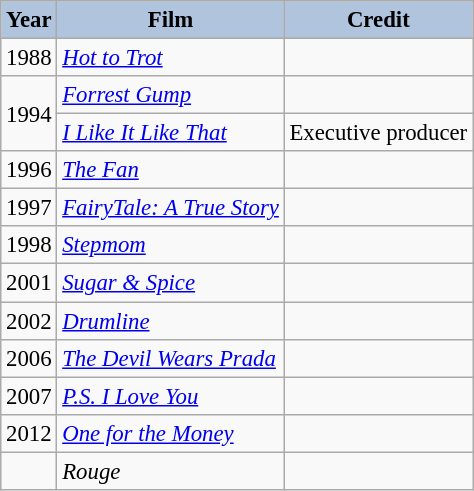<table class="wikitable" style="font-size:95%;">
<tr>
<th style="background:#B0C4DE;">Year</th>
<th style="background:#B0C4DE;">Film</th>
<th style="background:#B0C4DE;">Credit</th>
</tr>
<tr>
<td>1988</td>
<td><em><a href='#'>Hot to Trot</a></em></td>
<td></td>
</tr>
<tr>
<td rowspan=2>1994</td>
<td><em><a href='#'>Forrest Gump</a></em></td>
<td></td>
</tr>
<tr>
<td><em><a href='#'>I Like It Like That</a></em></td>
<td>Executive producer</td>
</tr>
<tr>
<td>1996</td>
<td><em><a href='#'>The Fan</a></em></td>
<td></td>
</tr>
<tr>
<td>1997</td>
<td><em><a href='#'>FairyTale: A True Story</a></em></td>
<td></td>
</tr>
<tr>
<td>1998</td>
<td><em><a href='#'>Stepmom</a></em></td>
<td></td>
</tr>
<tr>
<td>2001</td>
<td><em><a href='#'>Sugar & Spice</a></em></td>
<td></td>
</tr>
<tr>
<td>2002</td>
<td><em><a href='#'>Drumline</a></em></td>
<td></td>
</tr>
<tr>
<td>2006</td>
<td><em><a href='#'>The Devil Wears Prada</a></em></td>
<td></td>
</tr>
<tr>
<td>2007</td>
<td><em><a href='#'>P.S. I Love You</a></em></td>
<td></td>
</tr>
<tr>
<td>2012</td>
<td><em><a href='#'>One for the Money</a></em></td>
<td></td>
</tr>
<tr>
<td></td>
<td><em>Rouge</em></td>
<td></td>
</tr>
</table>
